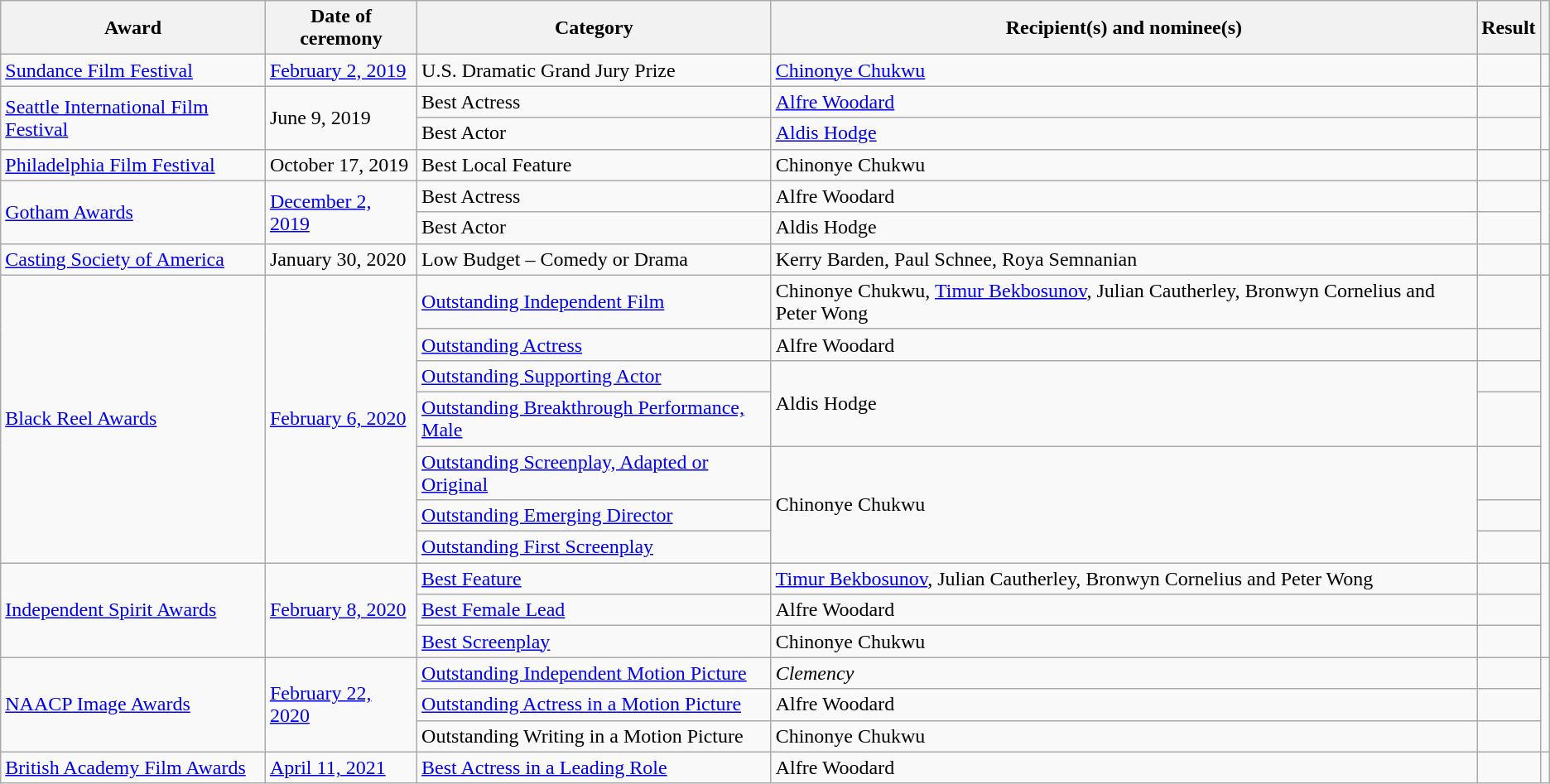<table class="wikitable sortable plainrowheaders">
<tr>
<th scope="col">Award</th>
<th scope="col">Date of ceremony</th>
<th scope="col">Category</th>
<th scope="col">Recipient(s) and nominee(s)</th>
<th scope="col">Result</th>
<th scope="col" class="unsortable"></th>
</tr>
<tr>
<td><a href='#'>Sundance Film Festival</a></td>
<td><a href='#'>February 2, 2019</a></td>
<td>U.S. Dramatic Grand Jury Prize</td>
<td><a href='#'>Chinonye Chukwu</a></td>
<td></td>
<td align=center></td>
</tr>
<tr>
<td rowspan="2"><a href='#'>Seattle International Film Festival</a></td>
<td rowspan="2">June 9, 2019</td>
<td>Best Actress</td>
<td><a href='#'>Alfre Woodard</a></td>
<td></td>
<td align=center rowspan="2"></td>
</tr>
<tr>
<td>Best Actor</td>
<td><a href='#'>Aldis Hodge</a></td>
<td></td>
</tr>
<tr>
<td><a href='#'>Philadelphia Film Festival</a></td>
<td>October 17, 2019</td>
<td>Best Local Feature</td>
<td>Chinonye Chukwu</td>
<td></td>
<td align=center></td>
</tr>
<tr>
<td rowspan="2"><a href='#'>Gotham Awards</a></td>
<td rowspan="2"><a href='#'>December 2, 2019</a></td>
<td>Best Actress</td>
<td>Alfre Woodard</td>
<td></td>
<td align=center rowspan="2"></td>
</tr>
<tr>
<td>Best Actor</td>
<td>Aldis Hodge</td>
<td></td>
</tr>
<tr>
<td><a href='#'>Casting Society of America</a></td>
<td>January 30, 2020</td>
<td>Low Budget – Comedy or Drama</td>
<td>Kerry Barden, Paul Schnee, Roya Semnanian</td>
<td></td>
<td align=center></td>
</tr>
<tr>
<td rowspan="7"><a href='#'>Black Reel Awards</a></td>
<td rowspan="7"><a href='#'>February 6, 2020</a></td>
<td><a href='#'>Outstanding Independent Film</a></td>
<td>Chinonye Chukwu, <a href='#'>Timur Bekbosunov</a>, Julian Cautherley, Bronwyn Cornelius and Peter Wong</td>
<td></td>
<td align=center rowspan="7"></td>
</tr>
<tr>
<td><a href='#'>Outstanding Actress</a></td>
<td>Alfre Woodard</td>
<td></td>
</tr>
<tr>
<td><a href='#'>Outstanding Supporting Actor</a></td>
<td rowspan="2">Aldis Hodge</td>
<td></td>
</tr>
<tr>
<td><a href='#'>Outstanding Breakthrough Performance, Male</a></td>
<td></td>
</tr>
<tr>
<td><a href='#'>Outstanding Screenplay, Adapted or Original</a></td>
<td rowspan="3">Chinonye Chukwu</td>
<td></td>
</tr>
<tr>
<td><a href='#'>Outstanding Emerging Director</a></td>
<td></td>
</tr>
<tr>
<td><a href='#'>Outstanding First Screenplay</a></td>
<td></td>
</tr>
<tr>
<td rowspan="3"><a href='#'>Independent Spirit Awards</a></td>
<td rowspan="3"><a href='#'>February 8, 2020</a></td>
<td><a href='#'>Best Feature</a></td>
<td><a href='#'>Timur Bekbosunov</a>, Julian Cautherley, Bronwyn Cornelius and Peter Wong</td>
<td></td>
<td align=center rowspan="3"></td>
</tr>
<tr>
<td><a href='#'>Best Female Lead</a></td>
<td>Alfre Woodard</td>
<td></td>
</tr>
<tr>
<td><a href='#'>Best Screenplay</a></td>
<td>Chinonye Chukwu</td>
<td></td>
</tr>
<tr>
<td rowspan="3"><a href='#'>NAACP Image Awards</a></td>
<td rowspan="3"><a href='#'>February 22, 2020</a></td>
<td><a href='#'>Outstanding Independent Motion Picture</a></td>
<td><em>Clemency</em></td>
<td></td>
<td align=center rowspan="3"></td>
</tr>
<tr>
<td><a href='#'>Outstanding Actress in a Motion Picture</a></td>
<td>Alfre Woodard</td>
<td></td>
</tr>
<tr>
<td>Outstanding Writing in a Motion Picture</td>
<td>Chinonye Chukwu</td>
<td></td>
</tr>
<tr>
<td><a href='#'>British Academy Film Awards</a></td>
<td><a href='#'>April 11, 2021</a></td>
<td><a href='#'>Best Actress in a Leading Role</a></td>
<td>Alfre Woodard</td>
<td></td>
<td align=center></td>
</tr>
</table>
